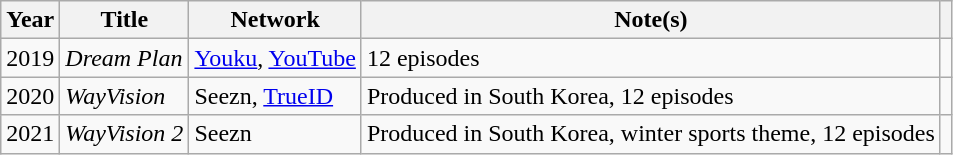<table class="wikitable">
<tr>
<th>Year</th>
<th>Title</th>
<th>Network</th>
<th>Note(s)</th>
<th></th>
</tr>
<tr>
<td>2019</td>
<td><em>Dream Plan</em> </td>
<td><a href='#'>Youku</a>, <a href='#'>YouTube</a></td>
<td>12 episodes</td>
<td></td>
</tr>
<tr>
<td>2020</td>
<td><em>WayVision</em></td>
<td>Seezn, <a href='#'>TrueID</a></td>
<td>Produced in South Korea, 12 episodes</td>
<td></td>
</tr>
<tr>
<td>2021</td>
<td><em>WayVision 2</em></td>
<td>Seezn</td>
<td>Produced in South Korea, winter sports theme, 12 episodes</td>
<td></td>
</tr>
</table>
